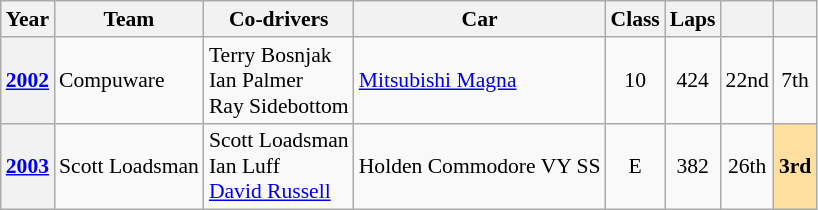<table class="wikitable" style="font-size:90%">
<tr>
<th>Year</th>
<th>Team</th>
<th>Co-drivers</th>
<th>Car</th>
<th>Class</th>
<th>Laps</th>
<th></th>
<th></th>
</tr>
<tr style="text-align:center;">
<th><a href='#'>2002</a></th>
<td align="left"> Compuware</td>
<td align="left"> Terry Bosnjak<br> Ian Palmer<br> Ray Sidebottom</td>
<td align="left"><a href='#'>Mitsubishi Magna</a></td>
<td>10</td>
<td>424</td>
<td>22nd</td>
<td>7th</td>
</tr>
<tr style="text-align:center;">
<th><a href='#'>2003</a></th>
<td align="left"> Scott Loadsman</td>
<td align="left"> Scott Loadsman<br> Ian Luff<br> <a href='#'>David Russell</a></td>
<td align="left">Holden Commodore VY SS</td>
<td>E</td>
<td>382</td>
<td>26th</td>
<td style="background:#FFDF9F;"><strong>3rd</strong></td>
</tr>
</table>
